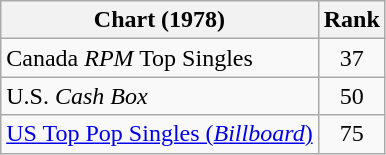<table class="wikitable">
<tr>
<th align="left">Chart (1978)</th>
<th style="text-align:center;">Rank</th>
</tr>
<tr>
<td>Canada <em>RPM</em> Top Singles</td>
<td style="text-align:center;">37</td>
</tr>
<tr>
<td>U.S. <em>Cash Box</em></td>
<td style="text-align:center;">50</td>
</tr>
<tr>
<td><a href='#'>US Top Pop Singles (<em>Billboard</em>)</a></td>
<td align="center">75</td>
</tr>
</table>
